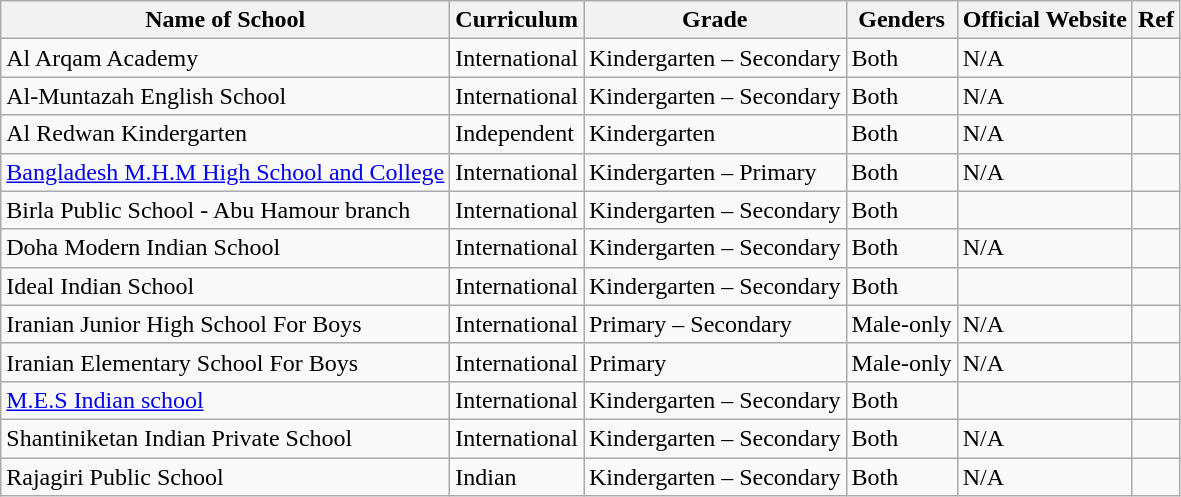<table class="wikitable">
<tr>
<th>Name of School</th>
<th>Curriculum</th>
<th>Grade</th>
<th>Genders</th>
<th>Official Website</th>
<th>Ref</th>
</tr>
<tr>
<td>Al Arqam Academy</td>
<td>International</td>
<td>Kindergarten – Secondary</td>
<td>Both</td>
<td>N/A</td>
<td></td>
</tr>
<tr>
<td>Al-Muntazah English School</td>
<td>International</td>
<td>Kindergarten – Secondary</td>
<td>Both</td>
<td>N/A</td>
<td></td>
</tr>
<tr>
<td>Al Redwan Kindergarten</td>
<td>Independent</td>
<td>Kindergarten</td>
<td>Both</td>
<td>N/A</td>
<td></td>
</tr>
<tr>
<td><a href='#'>Bangladesh M.H.M High School and College</a></td>
<td>International</td>
<td>Kindergarten – Primary</td>
<td>Both</td>
<td>N/A</td>
<td></td>
</tr>
<tr>
<td>Birla Public School - Abu Hamour branch</td>
<td>International</td>
<td>Kindergarten – Secondary</td>
<td>Both</td>
<td></td>
<td></td>
</tr>
<tr>
<td>Doha Modern Indian School</td>
<td>International</td>
<td>Kindergarten – Secondary</td>
<td>Both</td>
<td>N/A</td>
<td></td>
</tr>
<tr>
<td>Ideal Indian School</td>
<td>International</td>
<td>Kindergarten – Secondary</td>
<td>Both</td>
<td></td>
<td></td>
</tr>
<tr>
<td>Iranian Junior High School For Boys</td>
<td>International</td>
<td>Primary – Secondary</td>
<td>Male-only</td>
<td>N/A</td>
<td></td>
</tr>
<tr>
<td>Iranian Elementary School For Boys</td>
<td>International</td>
<td>Primary</td>
<td>Male-only</td>
<td>N/A</td>
<td></td>
</tr>
<tr>
<td><a href='#'>M.E.S Indian school</a></td>
<td>International</td>
<td>Kindergarten – Secondary</td>
<td>Both</td>
<td></td>
<td></td>
</tr>
<tr>
<td>Shantiniketan Indian Private School</td>
<td>International</td>
<td>Kindergarten – Secondary</td>
<td>Both</td>
<td>N/A</td>
<td></td>
</tr>
<tr>
<td>Rajagiri Public School</td>
<td>Indian</td>
<td>Kindergarten – Secondary</td>
<td>Both</td>
<td>N/A</td>
<td></td>
</tr>
</table>
